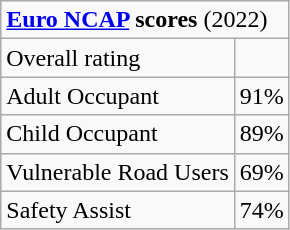<table class="wikitable">
<tr>
<td colspan="2"><strong><a href='#'>Euro NCAP</a> scores</strong> (2022)</td>
</tr>
<tr>
<td>Overall rating</td>
<td></td>
</tr>
<tr>
<td>Adult Occupant</td>
<td>91%</td>
</tr>
<tr>
<td>Child Occupant</td>
<td>89%</td>
</tr>
<tr>
<td>Vulnerable Road Users</td>
<td>69%</td>
</tr>
<tr>
<td>Safety Assist</td>
<td>74%</td>
</tr>
</table>
